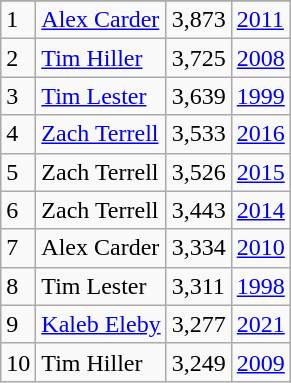<table class="wikitable">
<tr>
</tr>
<tr>
<td>1</td>
<td><a href='#'>Alex Carder</a></td>
<td>3,873</td>
<td><a href='#'>2011</a></td>
</tr>
<tr>
<td>2</td>
<td><a href='#'>Tim Hiller</a></td>
<td>3,725</td>
<td><a href='#'>2008</a></td>
</tr>
<tr>
<td>3</td>
<td><a href='#'>Tim Lester</a></td>
<td>3,639</td>
<td><a href='#'>1999</a></td>
</tr>
<tr>
<td>4</td>
<td><a href='#'>Zach Terrell</a></td>
<td>3,533</td>
<td><a href='#'>2016</a></td>
</tr>
<tr>
<td>5</td>
<td>Zach Terrell</td>
<td>3,526</td>
<td><a href='#'>2015</a></td>
</tr>
<tr>
<td>6</td>
<td>Zach Terrell</td>
<td>3,443</td>
<td><a href='#'>2014</a></td>
</tr>
<tr>
<td>7</td>
<td>Alex Carder</td>
<td>3,334</td>
<td><a href='#'>2010</a></td>
</tr>
<tr>
<td>8</td>
<td>Tim Lester</td>
<td>3,311</td>
<td><a href='#'>1998</a></td>
</tr>
<tr>
<td>9</td>
<td><a href='#'>Kaleb Eleby</a></td>
<td>3,277</td>
<td><a href='#'>2021</a></td>
</tr>
<tr>
<td>10</td>
<td>Tim Hiller</td>
<td>3,249</td>
<td><a href='#'>2009</a></td>
</tr>
</table>
